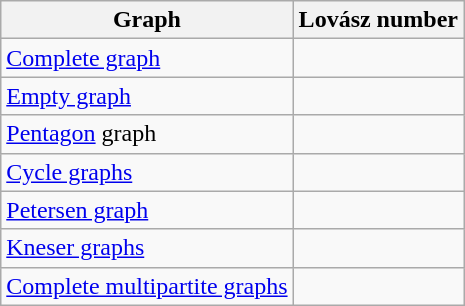<table class="wikitable">
<tr>
<th>Graph</th>
<th>Lovász number</th>
</tr>
<tr>
<td><a href='#'>Complete graph</a></td>
<td></td>
</tr>
<tr>
<td><a href='#'>Empty graph</a></td>
<td></td>
</tr>
<tr>
<td><a href='#'>Pentagon</a> graph</td>
<td></td>
</tr>
<tr>
<td><a href='#'>Cycle graphs</a></td>
<td></td>
</tr>
<tr>
<td><a href='#'>Petersen graph</a></td>
<td></td>
</tr>
<tr>
<td><a href='#'>Kneser graphs</a></td>
<td></td>
</tr>
<tr>
<td><a href='#'>Complete multipartite graphs</a></td>
<td></td>
</tr>
</table>
